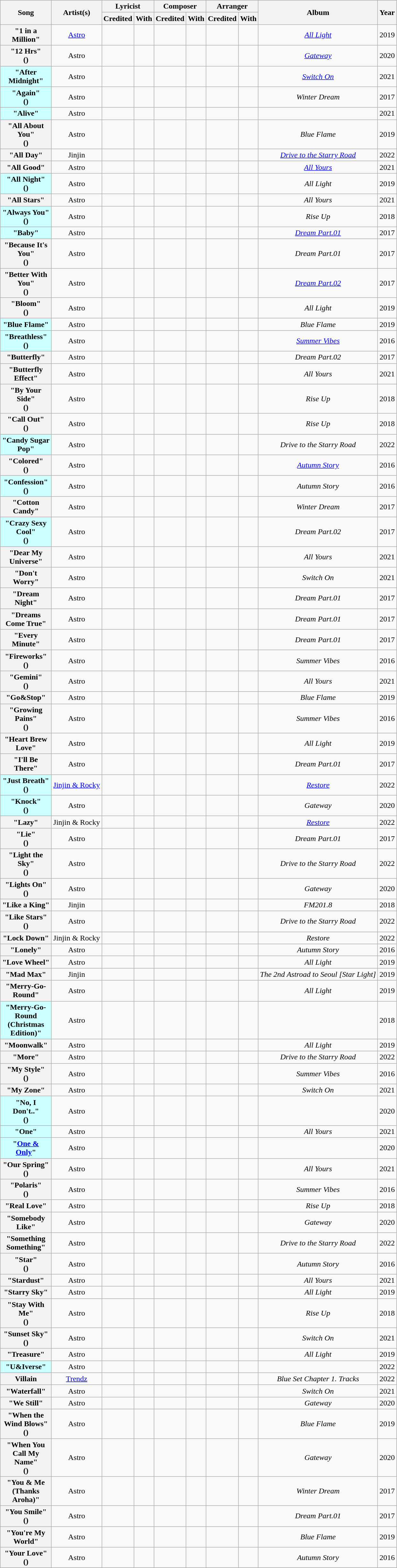<table class="wikitable sortable plainrowheaders" style="text-align:center;">
<tr>
<th rowspan="2" width="100">Song</th>
<th rowspan="2">Artist(s)</th>
<th colspan="2" class="unsortable">Lyricist</th>
<th colspan="2" class="unsortable">Composer</th>
<th colspan="2" class="unsortable">Arranger</th>
<th rowspan="2" data-sort-type="text">Album</th>
<th rowspan="2">Year</th>
</tr>
<tr>
<th class="unsortable">Credited</th>
<th class="unsortable">With</th>
<th class="unsortable">Credited</th>
<th class="unsortable">With</th>
<th class="unsortable">Credited</th>
<th class="unsortable">With</th>
</tr>
<tr>
<th scope="row" >"1 in a Million"</th>
<td><a href='#'>Astro</a></td>
<td></td>
<td></td>
<td></td>
<td></td>
<td></td>
<td></td>
<td><em><a href='#'>All Light</a></em></td>
<td>2019</td>
</tr>
<tr>
<th scope="row">"12 Hrs"<br>()</th>
<td>Astro</td>
<td></td>
<td></td>
<td></td>
<td></td>
<td></td>
<td></td>
<td><em><a href='#'>Gateway</a></em></td>
<td>2020</td>
</tr>
<tr>
<th scope="row" style="background-color:#CCFFFF" >"After Midnight" </th>
<td>Astro</td>
<td></td>
<td></td>
<td></td>
<td></td>
<td></td>
<td></td>
<td><em><a href='#'>Switch On</a></em></td>
<td>2021</td>
</tr>
<tr>
<th scope="row" style="background-color:#CCFFFF">"Again" <br>()</th>
<td>Astro</td>
<td></td>
<td></td>
<td></td>
<td></td>
<td></td>
<td></td>
<td><em>Winter Dream</em></td>
<td>2017</td>
</tr>
<tr>
<th scope="row" style="background-color:#CCFFFF">"Alive" </th>
<td>Astro</td>
<td></td>
<td></td>
<td></td>
<td></td>
<td></td>
<td></td>
<td></td>
<td>2021</td>
</tr>
<tr>
<th scope="row">"All About You"<br>()</th>
<td>Astro</td>
<td></td>
<td></td>
<td></td>
<td></td>
<td></td>
<td></td>
<td><em>Blue Flame</em></td>
<td>2019</td>
</tr>
<tr>
<th scope="row">"All Day"</th>
<td>Jinjin</td>
<td></td>
<td></td>
<td></td>
<td></td>
<td></td>
<td></td>
<td><em><a href='#'>Drive to the Starry Road</a></em></td>
<td>2022</td>
</tr>
<tr>
<th scope="row">"All Good"</th>
<td>Astro</td>
<td></td>
<td></td>
<td></td>
<td></td>
<td></td>
<td></td>
<td><em><a href='#'>All Yours</a></em></td>
<td>2021</td>
</tr>
<tr>
<th scope="row" style="background-color:#CCFFFF">"All Night" <br>()</th>
<td>Astro</td>
<td></td>
<td></td>
<td></td>
<td></td>
<td></td>
<td></td>
<td><em>All Light</em></td>
<td>2019</td>
</tr>
<tr>
<th scope="row">"All Stars"</th>
<td>Astro</td>
<td></td>
<td></td>
<td></td>
<td></td>
<td></td>
<td></td>
<td><em>All Yours</em></td>
<td>2021</td>
</tr>
<tr>
<th scope="row" style="background-color:#CCFFFF">"Always You" <br>()</th>
<td>Astro</td>
<td></td>
<td></td>
<td></td>
<td></td>
<td></td>
<td></td>
<td><em>Rise Up</em></td>
<td>2018</td>
</tr>
<tr>
<th scope="row" style="background-color:#CCFFFF" >"Baby" </th>
<td>Astro</td>
<td></td>
<td></td>
<td></td>
<td></td>
<td></td>
<td></td>
<td><em><a href='#'>Dream Part.01</a></em></td>
<td>2017</td>
</tr>
<tr>
<th scope="row">"Because It's You"<br>()</th>
<td>Astro</td>
<td></td>
<td></td>
<td></td>
<td></td>
<td></td>
<td></td>
<td><em>Dream Part.01</em></td>
<td>2017</td>
</tr>
<tr>
<th scope="row">"Better With You"<br>()</th>
<td>Astro</td>
<td></td>
<td></td>
<td></td>
<td></td>
<td></td>
<td></td>
<td><em><a href='#'>Dream Part.02</a></em></td>
<td>2017</td>
</tr>
<tr>
<th scope="row">"Bloom"<br>()</th>
<td>Astro</td>
<td></td>
<td></td>
<td></td>
<td></td>
<td></td>
<td></td>
<td><em>All Light</em></td>
<td>2019</td>
</tr>
<tr>
<th scope="row" style="background-color:#CCFFFF">"Blue Flame" </th>
<td>Astro</td>
<td></td>
<td></td>
<td></td>
<td></td>
<td></td>
<td></td>
<td><em>Blue Flame</em></td>
<td>2019</td>
</tr>
<tr>
<th scope="row" style="background-color:#CCFFFF">"Breathless" <br>()</th>
<td>Astro</td>
<td></td>
<td></td>
<td></td>
<td></td>
<td></td>
<td></td>
<td><em><a href='#'>Summer Vibes</a></em></td>
<td>2016</td>
</tr>
<tr>
<th scope="row">"Butterfly"</th>
<td>Astro</td>
<td></td>
<td></td>
<td></td>
<td></td>
<td></td>
<td></td>
<td><em>Dream Part.02</em></td>
<td>2017</td>
</tr>
<tr>
<th scope="row">"Butterfly Effect"</th>
<td>Astro</td>
<td></td>
<td></td>
<td></td>
<td></td>
<td></td>
<td></td>
<td><em>All Yours</em></td>
<td>2021</td>
</tr>
<tr>
<th scope="row">"By Your Side"<br>()</th>
<td>Astro</td>
<td></td>
<td></td>
<td></td>
<td></td>
<td></td>
<td></td>
<td><em>Rise Up</em></td>
<td>2018</td>
</tr>
<tr>
<th scope="row" >"Call Out"<br>()</th>
<td>Astro</td>
<td></td>
<td></td>
<td></td>
<td></td>
<td></td>
<td></td>
<td><em>Rise Up</em></td>
<td>2018</td>
</tr>
<tr>
<th scope="row" style="background-color:#CCFFFF">"Candy Sugar Pop" </th>
<td>Astro</td>
<td></td>
<td></td>
<td></td>
<td></td>
<td></td>
<td></td>
<td><em>Drive to the Starry Road</em></td>
<td>2022</td>
</tr>
<tr>
<th scope="row">"Colored"<br>()</th>
<td>Astro</td>
<td></td>
<td></td>
<td></td>
<td></td>
<td></td>
<td></td>
<td><em><a href='#'>Autumn Story</a></em></td>
<td>2016</td>
</tr>
<tr>
<th scope="row" style="background-color:#CCFFFF">"Confession" <br>()</th>
<td>Astro</td>
<td></td>
<td></td>
<td></td>
<td></td>
<td></td>
<td></td>
<td><em>Autumn Story</em></td>
<td>2016</td>
</tr>
<tr>
<th scope="row">"Cotton Candy"</th>
<td>Astro</td>
<td></td>
<td></td>
<td></td>
<td></td>
<td></td>
<td></td>
<td><em>Winter Dream</em></td>
<td>2017</td>
</tr>
<tr>
<th scope="row" style="background-color:#CCFFFF">"Crazy Sexy Cool" <br>()</th>
<td>Astro</td>
<td></td>
<td></td>
<td></td>
<td></td>
<td></td>
<td></td>
<td><em>Dream Part.02</em></td>
<td>2017</td>
</tr>
<tr>
<th scope="row" >"Dear My Universe"</th>
<td>Astro</td>
<td></td>
<td></td>
<td></td>
<td></td>
<td></td>
<td></td>
<td><em>All Yours</em></td>
<td>2021</td>
</tr>
<tr>
<th scope="row">"Don't Worry"</th>
<td>Astro</td>
<td></td>
<td></td>
<td></td>
<td></td>
<td></td>
<td></td>
<td><em>Switch On</em></td>
<td>2021</td>
</tr>
<tr>
<th scope="row">"Dream Night"</th>
<td>Astro</td>
<td></td>
<td></td>
<td></td>
<td></td>
<td></td>
<td></td>
<td><em>Dream Part.01</em></td>
<td>2017</td>
</tr>
<tr>
<th scope="row">"Dreams Come True"</th>
<td>Astro</td>
<td></td>
<td></td>
<td></td>
<td></td>
<td></td>
<td></td>
<td><em>Dream Part.01</em></td>
<td>2017</td>
</tr>
<tr>
<th scope="row" >"Every Minute"</th>
<td>Astro</td>
<td></td>
<td></td>
<td></td>
<td></td>
<td></td>
<td></td>
<td><em>Dream Part.01</em></td>
<td>2017</td>
</tr>
<tr>
<th scope="row" >"Fireworks"<br>()</th>
<td>Astro</td>
<td></td>
<td></td>
<td></td>
<td></td>
<td></td>
<td></td>
<td><em>Summer Vibes</em></td>
<td>2016</td>
</tr>
<tr>
<th scope="row" >"Gemini"<br>()</th>
<td>Astro</td>
<td></td>
<td></td>
<td></td>
<td></td>
<td></td>
<td></td>
<td><em>All Yours</em></td>
<td>2021</td>
</tr>
<tr>
<th scope="row">"Go&Stop"</th>
<td>Astro</td>
<td></td>
<td></td>
<td></td>
<td></td>
<td></td>
<td></td>
<td><em>Blue Flame</em></td>
<td>2019</td>
</tr>
<tr>
<th scope="row">"Growing Pains"<br>()</th>
<td>Astro</td>
<td></td>
<td></td>
<td></td>
<td></td>
<td></td>
<td></td>
<td><em>Summer Vibes</em></td>
<td>2016</td>
</tr>
<tr>
<th scope="row" >"Heart Brew Love"</th>
<td>Astro</td>
<td></td>
<td></td>
<td></td>
<td></td>
<td></td>
<td></td>
<td><em>All Light</em></td>
<td>2019</td>
</tr>
<tr>
<th scope="row" >"I'll Be There"</th>
<td>Astro</td>
<td></td>
<td></td>
<td></td>
<td></td>
<td></td>
<td></td>
<td><em>Dream Part.01</em></td>
<td>2017</td>
</tr>
<tr>
<th scope="row" style="background-color:#CCFFFF" >"Just Breath" <br>()</th>
<td><a href='#'>Jinjin & Rocky</a></td>
<td></td>
<td></td>
<td></td>
<td></td>
<td></td>
<td></td>
<td><em><a href='#'>Restore</a></em></td>
<td>2022</td>
</tr>
<tr>
<th scope="row" style="background-color:#CCFFFF" >"Knock" <br>()</th>
<td>Astro</td>
<td></td>
<td></td>
<td></td>
<td></td>
<td></td>
<td></td>
<td><em>Gateway</em></td>
<td>2020</td>
</tr>
<tr>
<th scope="row" >"Lazy"</th>
<td>Jinjin & Rocky </td>
<td></td>
<td></td>
<td></td>
<td></td>
<td></td>
<td></td>
<td><em><a href='#'>Restore</a></em></td>
<td>2022</td>
</tr>
<tr>
<th scope="row">"Lie"<br>()</th>
<td>Astro</td>
<td></td>
<td></td>
<td></td>
<td></td>
<td></td>
<td></td>
<td><em>Dream Part.01</em></td>
<td>2017</td>
</tr>
<tr>
<th scope="row">"Light the Sky"<br>()</th>
<td>Astro</td>
<td></td>
<td></td>
<td></td>
<td></td>
<td></td>
<td></td>
<td><em>Drive to the Starry Road</em></td>
<td>2022</td>
</tr>
<tr>
<th scope="row">"Lights On"<br>()</th>
<td>Astro</td>
<td></td>
<td></td>
<td></td>
<td></td>
<td></td>
<td></td>
<td><em>Gateway</em></td>
<td>2020</td>
</tr>
<tr>
<th scope="row">"Like a King"</th>
<td>Jinjin </td>
<td></td>
<td></td>
<td></td>
<td></td>
<td></td>
<td></td>
<td><em>FM201.8</em></td>
<td>2018</td>
</tr>
<tr>
<th scope="row">"Like Stars"<br>()</th>
<td>Astro</td>
<td></td>
<td></td>
<td></td>
<td></td>
<td></td>
<td></td>
<td><em>Drive to the Starry Road</em></td>
<td>2022</td>
</tr>
<tr>
<th scope="row">"Lock Down"</th>
<td>Jinjin & Rocky</td>
<td></td>
<td></td>
<td></td>
<td></td>
<td></td>
<td></td>
<td><em>Restore</em></td>
<td>2022</td>
</tr>
<tr>
<th scope="row">"Lonely"</th>
<td>Astro</td>
<td></td>
<td></td>
<td></td>
<td></td>
<td></td>
<td></td>
<td><em>Autumn Story</em></td>
<td>2016</td>
</tr>
<tr>
<th scope="row">"Love Wheel"</th>
<td>Astro</td>
<td></td>
<td></td>
<td></td>
<td></td>
<td></td>
<td></td>
<td><em>All Light</em></td>
<td>2019</td>
</tr>
<tr>
<th scope="row" >"Mad Max"</th>
<td>Jinjin</td>
<td></td>
<td></td>
<td></td>
<td></td>
<td></td>
<td></td>
<td><em>The 2nd Astroad to Seoul [Star Light]</em></td>
<td>2019</td>
</tr>
<tr>
<th scope="row">"Merry-Go-Round"</th>
<td>Astro</td>
<td></td>
<td></td>
<td></td>
<td></td>
<td></td>
<td></td>
<td><em>All Light</em></td>
<td>2019</td>
</tr>
<tr>
<th scope="row" style="background-color:#CCFFFF">"Merry-Go-Round (Christmas Edition)" </th>
<td>Astro</td>
<td></td>
<td></td>
<td></td>
<td></td>
<td></td>
<td></td>
<td></td>
<td>2018</td>
</tr>
<tr>
<th scope="row">"Moonwalk"</th>
<td>Astro</td>
<td></td>
<td></td>
<td></td>
<td></td>
<td></td>
<td></td>
<td><em>All Light</em></td>
<td>2019</td>
</tr>
<tr>
<th scope="row">"More"</th>
<td>Astro</td>
<td></td>
<td></td>
<td></td>
<td></td>
<td></td>
<td></td>
<td><em>Drive to the Starry Road</em></td>
<td>2022</td>
</tr>
<tr>
<th scope="row">"My Style"<br>()</th>
<td>Astro</td>
<td></td>
<td></td>
<td></td>
<td></td>
<td></td>
<td></td>
<td><em>Summer Vibes</em></td>
<td>2016</td>
</tr>
<tr>
<th scope="row">"My Zone"</th>
<td>Astro</td>
<td></td>
<td></td>
<td></td>
<td></td>
<td></td>
<td></td>
<td><em>Switch On</em></td>
<td>2021</td>
</tr>
<tr>
<th scope="row" style="background-color:#CCFFFF" >"No, I Don't.." <br>()</th>
<td>Astro</td>
<td></td>
<td></td>
<td></td>
<td></td>
<td></td>
<td></td>
<td></td>
<td>2020</td>
</tr>
<tr>
<th scope="row" style="background-color:#CCFFFF" >"One" </th>
<td>Astro</td>
<td></td>
<td></td>
<td></td>
<td></td>
<td></td>
<td></td>
<td><em>All Yours</em></td>
<td>2021</td>
</tr>
<tr>
<th scope="row" style="background-color:#CCFFFF">"<a href='#'>One & Only</a>" </th>
<td>Astro</td>
<td></td>
<td></td>
<td></td>
<td></td>
<td></td>
<td></td>
<td></td>
<td>2020</td>
</tr>
<tr>
<th scope="row">"Our Spring"<br>()</th>
<td>Astro</td>
<td></td>
<td></td>
<td></td>
<td></td>
<td></td>
<td></td>
<td><em>All Yours</em></td>
<td>2021</td>
</tr>
<tr>
<th scope="row" >"Polaris"<br>()</th>
<td>Astro</td>
<td></td>
<td></td>
<td></td>
<td></td>
<td></td>
<td></td>
<td><em>Summer Vibes</em></td>
<td>2016</td>
</tr>
<tr>
<th scope="row" >"Real Love"</th>
<td>Astro</td>
<td></td>
<td></td>
<td></td>
<td></td>
<td></td>
<td></td>
<td><em>Rise Up</em></td>
<td>2018</td>
</tr>
<tr>
<th scope="row" >"Somebody Like"</th>
<td>Astro</td>
<td></td>
<td></td>
<td></td>
<td></td>
<td></td>
<td></td>
<td><em>Gateway</em></td>
<td>2020</td>
</tr>
<tr>
<th scope="row">"Something Something"</th>
<td>Astro</td>
<td></td>
<td></td>
<td></td>
<td></td>
<td></td>
<td></td>
<td><em>Drive to the Starry Road</em></td>
<td>2022</td>
</tr>
<tr>
<th scope="row">"Star"<br>()</th>
<td>Astro</td>
<td></td>
<td></td>
<td></td>
<td></td>
<td></td>
<td></td>
<td><em>Autumn Story</em></td>
<td>2016</td>
</tr>
<tr>
<th scope="row">"Stardust"</th>
<td>Astro</td>
<td></td>
<td></td>
<td></td>
<td></td>
<td></td>
<td></td>
<td><em>All Yours</em></td>
<td>2021</td>
</tr>
<tr>
<th scope="row">"Starry Sky"</th>
<td>Astro</td>
<td></td>
<td></td>
<td></td>
<td></td>
<td></td>
<td></td>
<td><em>All Light</em></td>
<td>2019</td>
</tr>
<tr>
<th scope="row">"Stay With Me"<br>()</th>
<td>Astro</td>
<td></td>
<td></td>
<td></td>
<td></td>
<td></td>
<td></td>
<td><em>Rise Up</em></td>
<td>2018</td>
</tr>
<tr>
<th scope="row">"Sunset Sky"<br>()</th>
<td>Astro</td>
<td></td>
<td></td>
<td></td>
<td></td>
<td></td>
<td></td>
<td><em>Switch On</em></td>
<td>2021</td>
</tr>
<tr>
<th scope="row" >"Treasure"</th>
<td>Astro</td>
<td></td>
<td></td>
<td></td>
<td></td>
<td></td>
<td></td>
<td><em>All Light</em></td>
<td>2019</td>
</tr>
<tr>
<th scope="row" style="background-color:#CCFFFF" >"U&Iverse" </th>
<td>Astro</td>
<td></td>
<td></td>
<td></td>
<td></td>
<td></td>
<td></td>
<td></td>
<td>2022</td>
</tr>
<tr>
<th scope="row" >Villain</th>
<td><a href='#'>Trendz</a></td>
<td></td>
<td></td>
<td></td>
<td></td>
<td></td>
<td></td>
<td><em>Blue Set Chapter 1. Tracks</em></td>
<td>2022</td>
</tr>
<tr>
<th scope="row" >"Waterfall"</th>
<td>Astro</td>
<td></td>
<td></td>
<td></td>
<td></td>
<td></td>
<td></td>
<td><em>Switch On</em></td>
<td>2021</td>
</tr>
<tr>
<th scope="row">"We Still"</th>
<td>Astro</td>
<td></td>
<td></td>
<td></td>
<td></td>
<td></td>
<td></td>
<td><em>Gateway</em></td>
<td>2020</td>
</tr>
<tr>
<th scope="row">"When the Wind Blows"<br>()</th>
<td>Astro</td>
<td></td>
<td></td>
<td></td>
<td></td>
<td></td>
<td></td>
<td><em>Blue Flame</em></td>
<td>2019</td>
</tr>
<tr>
<th scope="row">"When You Call My Name"<br>()</th>
<td>Astro</td>
<td></td>
<td></td>
<td></td>
<td></td>
<td></td>
<td></td>
<td><em>Gateway</em></td>
<td>2020</td>
</tr>
<tr>
<th scope="row" >"You & Me (Thanks Aroha)"</th>
<td>Astro</td>
<td></td>
<td></td>
<td></td>
<td></td>
<td></td>
<td></td>
<td><em>Winter Dream</em></td>
<td>2017</td>
</tr>
<tr>
<th scope="row">"You Smile"<br>()</th>
<td>Astro</td>
<td></td>
<td></td>
<td></td>
<td></td>
<td></td>
<td></td>
<td><em>Dream Part.01</em></td>
<td>2017</td>
</tr>
<tr>
<th scope="row">"You're My World"</th>
<td>Astro</td>
<td></td>
<td></td>
<td></td>
<td></td>
<td></td>
<td></td>
<td><em>Blue Flame</em></td>
<td>2019</td>
</tr>
<tr>
<th scope="row">"Your Love"<br>()</th>
<td>Astro</td>
<td></td>
<td></td>
<td></td>
<td></td>
<td></td>
<td></td>
<td><em>Autumn Story</em></td>
<td>2016</td>
</tr>
<tr>
</tr>
</table>
